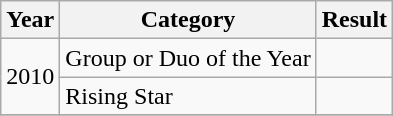<table class="wikitable">
<tr>
<th>Year</th>
<th>Category</th>
<th>Result</th>
</tr>
<tr>
<td rowspan="2">2010</td>
<td>Group or Duo of the Year</td>
<td></td>
</tr>
<tr>
<td>Rising Star</td>
<td></td>
</tr>
<tr>
</tr>
</table>
